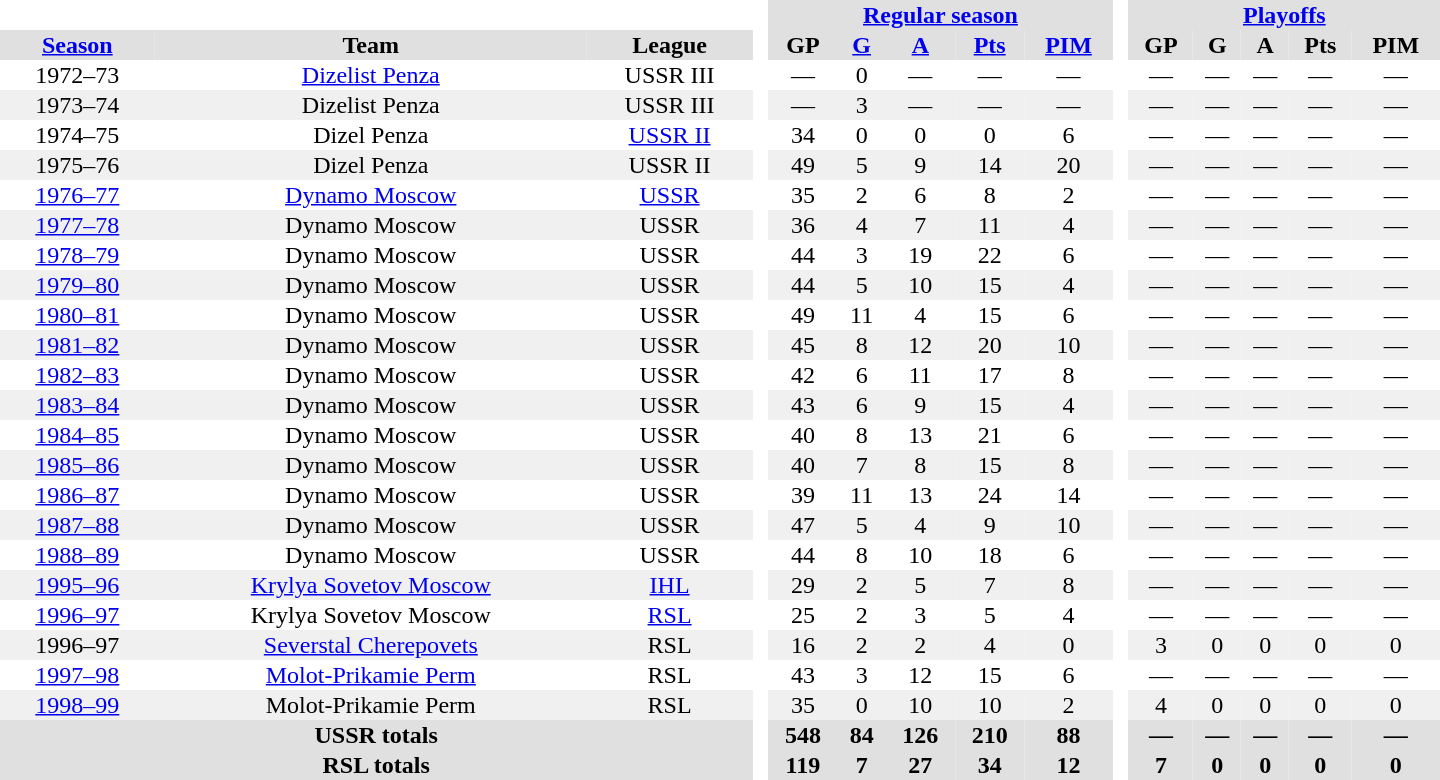<table border="0" cellpadding="1" cellspacing="0" style="text-align:center; width:60em;">
<tr style="background:#e0e0e0;">
<th colspan="3"  bgcolor="#ffffff"> </th>
<th rowspan="99" bgcolor="#ffffff"> </th>
<th colspan="5"><a href='#'>Regular season</a></th>
<th rowspan="99" bgcolor="#ffffff"> </th>
<th colspan="5"><a href='#'>Playoffs</a></th>
</tr>
<tr style="background:#e0e0e0;">
<th><a href='#'>Season</a></th>
<th>Team</th>
<th>League</th>
<th>GP</th>
<th><a href='#'>G</a></th>
<th><a href='#'>A</a></th>
<th><a href='#'>Pts</a></th>
<th><a href='#'>PIM</a></th>
<th>GP</th>
<th>G</th>
<th>A</th>
<th>Pts</th>
<th>PIM</th>
</tr>
<tr>
<td>1972–73</td>
<td><a href='#'>Dizelist Penza</a></td>
<td>USSR III</td>
<td>—</td>
<td>0</td>
<td>—</td>
<td>—</td>
<td>—</td>
<td>—</td>
<td>—</td>
<td>—</td>
<td>—</td>
<td>—</td>
</tr>
<tr bgcolor="#f0f0f0">
<td>1973–74</td>
<td>Dizelist Penza</td>
<td>USSR III</td>
<td>—</td>
<td>3</td>
<td>—</td>
<td>—</td>
<td>—</td>
<td>—</td>
<td>—</td>
<td>—</td>
<td>—</td>
<td>—</td>
</tr>
<tr>
<td>1974–75</td>
<td>Dizel Penza</td>
<td><a href='#'>USSR II</a></td>
<td>34</td>
<td>0</td>
<td>0</td>
<td>0</td>
<td>6</td>
<td>—</td>
<td>—</td>
<td>—</td>
<td>—</td>
<td>—</td>
</tr>
<tr bgcolor="#f0f0f0">
<td>1975–76</td>
<td>Dizel Penza</td>
<td>USSR II</td>
<td>49</td>
<td>5</td>
<td>9</td>
<td>14</td>
<td>20</td>
<td>—</td>
<td>—</td>
<td>—</td>
<td>—</td>
<td>—</td>
</tr>
<tr>
<td><a href='#'>1976–77</a></td>
<td><a href='#'>Dynamo Moscow</a></td>
<td><a href='#'>USSR</a></td>
<td>35</td>
<td>2</td>
<td>6</td>
<td>8</td>
<td>2</td>
<td>—</td>
<td>—</td>
<td>—</td>
<td>—</td>
<td>—</td>
</tr>
<tr bgcolor="#f0f0f0">
<td><a href='#'>1977–78</a></td>
<td>Dynamo Moscow</td>
<td>USSR</td>
<td>36</td>
<td>4</td>
<td>7</td>
<td>11</td>
<td>4</td>
<td>—</td>
<td>—</td>
<td>—</td>
<td>—</td>
<td>—</td>
</tr>
<tr>
<td><a href='#'>1978–79</a></td>
<td>Dynamo Moscow</td>
<td>USSR</td>
<td>44</td>
<td>3</td>
<td>19</td>
<td>22</td>
<td>6</td>
<td>—</td>
<td>—</td>
<td>—</td>
<td>—</td>
<td>—</td>
</tr>
<tr bgcolor="#f0f0f0">
<td><a href='#'>1979–80</a></td>
<td>Dynamo Moscow</td>
<td>USSR</td>
<td>44</td>
<td>5</td>
<td>10</td>
<td>15</td>
<td>4</td>
<td>—</td>
<td>—</td>
<td>—</td>
<td>—</td>
<td>—</td>
</tr>
<tr>
<td><a href='#'>1980–81</a></td>
<td>Dynamo Moscow</td>
<td>USSR</td>
<td>49</td>
<td>11</td>
<td>4</td>
<td>15</td>
<td>6</td>
<td>—</td>
<td>—</td>
<td>—</td>
<td>—</td>
<td>—</td>
</tr>
<tr bgcolor="#f0f0f0">
<td><a href='#'>1981–82</a></td>
<td>Dynamo Moscow</td>
<td>USSR</td>
<td>45</td>
<td>8</td>
<td>12</td>
<td>20</td>
<td>10</td>
<td>—</td>
<td>—</td>
<td>—</td>
<td>—</td>
<td>—</td>
</tr>
<tr>
<td><a href='#'>1982–83</a></td>
<td>Dynamo Moscow</td>
<td>USSR</td>
<td>42</td>
<td>6</td>
<td>11</td>
<td>17</td>
<td>8</td>
<td>—</td>
<td>—</td>
<td>—</td>
<td>—</td>
<td>—</td>
</tr>
<tr bgcolor="#f0f0f0">
<td><a href='#'>1983–84</a></td>
<td>Dynamo Moscow</td>
<td>USSR</td>
<td>43</td>
<td>6</td>
<td>9</td>
<td>15</td>
<td>4</td>
<td>—</td>
<td>—</td>
<td>—</td>
<td>—</td>
<td>—</td>
</tr>
<tr>
<td><a href='#'>1984–85</a></td>
<td>Dynamo Moscow</td>
<td>USSR</td>
<td>40</td>
<td>8</td>
<td>13</td>
<td>21</td>
<td>6</td>
<td>—</td>
<td>—</td>
<td>—</td>
<td>—</td>
<td>—</td>
</tr>
<tr bgcolor="#f0f0f0">
<td><a href='#'>1985–86</a></td>
<td>Dynamo Moscow</td>
<td>USSR</td>
<td>40</td>
<td>7</td>
<td>8</td>
<td>15</td>
<td>8</td>
<td>—</td>
<td>—</td>
<td>—</td>
<td>—</td>
<td>—</td>
</tr>
<tr>
<td><a href='#'>1986–87</a></td>
<td>Dynamo Moscow</td>
<td>USSR</td>
<td>39</td>
<td>11</td>
<td>13</td>
<td>24</td>
<td>14</td>
<td>—</td>
<td>—</td>
<td>—</td>
<td>—</td>
<td>—</td>
</tr>
<tr bgcolor="#f0f0f0">
<td><a href='#'>1987–88</a></td>
<td>Dynamo Moscow</td>
<td>USSR</td>
<td>47</td>
<td>5</td>
<td>4</td>
<td>9</td>
<td>10</td>
<td>—</td>
<td>—</td>
<td>—</td>
<td>—</td>
<td>—</td>
</tr>
<tr>
<td><a href='#'>1988–89</a></td>
<td>Dynamo Moscow</td>
<td>USSR</td>
<td>44</td>
<td>8</td>
<td>10</td>
<td>18</td>
<td>6</td>
<td>—</td>
<td>—</td>
<td>—</td>
<td>—</td>
<td>—</td>
</tr>
<tr bgcolor="#f0f0f0">
<td><a href='#'>1995–96</a></td>
<td><a href='#'>Krylya Sovetov Moscow</a></td>
<td><a href='#'>IHL</a></td>
<td>29</td>
<td>2</td>
<td>5</td>
<td>7</td>
<td>8</td>
<td>—</td>
<td>—</td>
<td>—</td>
<td>—</td>
<td>—</td>
</tr>
<tr>
<td><a href='#'>1996–97</a></td>
<td>Krylya Sovetov Moscow</td>
<td><a href='#'>RSL</a></td>
<td>25</td>
<td>2</td>
<td>3</td>
<td>5</td>
<td>4</td>
<td>—</td>
<td>—</td>
<td>—</td>
<td>—</td>
<td>—</td>
</tr>
<tr bgcolor="#f0f0f0">
<td>1996–97</td>
<td><a href='#'>Severstal Cherepovets</a></td>
<td>RSL</td>
<td>16</td>
<td>2</td>
<td>2</td>
<td>4</td>
<td>0</td>
<td>3</td>
<td>0</td>
<td>0</td>
<td>0</td>
<td>0</td>
</tr>
<tr>
<td><a href='#'>1997–98</a></td>
<td><a href='#'>Molot-Prikamie Perm</a></td>
<td>RSL</td>
<td>43</td>
<td>3</td>
<td>12</td>
<td>15</td>
<td>6</td>
<td>—</td>
<td>—</td>
<td>—</td>
<td>—</td>
<td>—</td>
</tr>
<tr bgcolor="#f0f0f0">
<td><a href='#'>1998–99</a></td>
<td>Molot-Prikamie Perm</td>
<td>RSL</td>
<td>35</td>
<td>0</td>
<td>10</td>
<td>10</td>
<td>2</td>
<td>4</td>
<td>0</td>
<td>0</td>
<td>0</td>
<td>0</td>
</tr>
<tr bgcolor="#e0e0e0">
<th colspan="3">USSR totals</th>
<th>548</th>
<th>84</th>
<th>126</th>
<th>210</th>
<th>88</th>
<th>—</th>
<th>—</th>
<th>—</th>
<th>—</th>
<th>—</th>
</tr>
<tr bgcolor="#e0e0e0">
<th colspan="3">RSL totals</th>
<th>119</th>
<th>7</th>
<th>27</th>
<th>34</th>
<th>12</th>
<th>7</th>
<th>0</th>
<th>0</th>
<th>0</th>
<th>0</th>
</tr>
</table>
